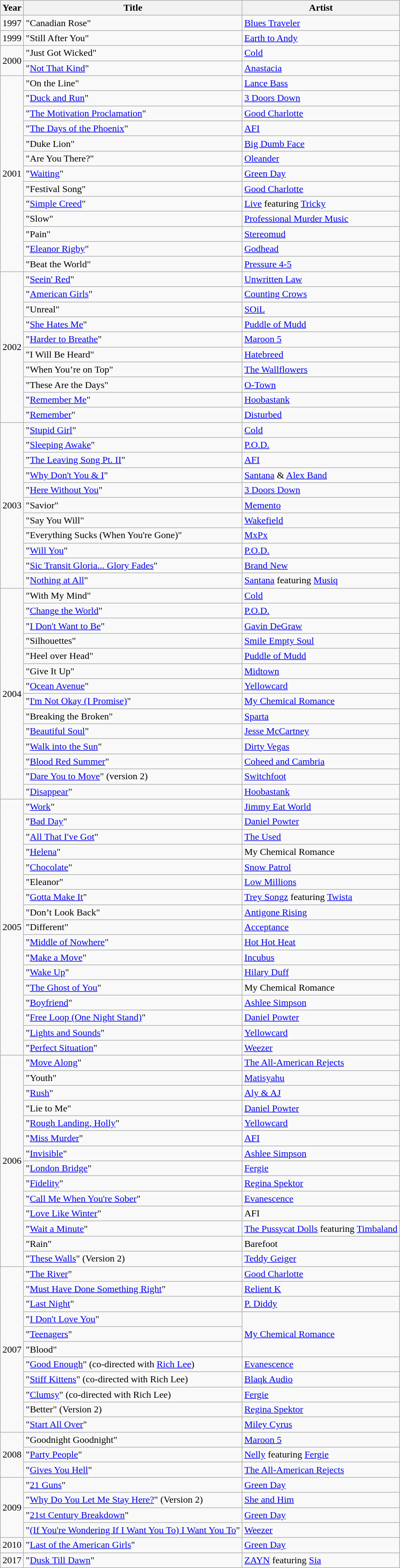<table class="wikitable sortable">
<tr>
<th>Year</th>
<th>Title</th>
<th>Artist</th>
</tr>
<tr>
<td>1997</td>
<td>"Canadian Rose"</td>
<td><a href='#'>Blues Traveler</a></td>
</tr>
<tr>
<td>1999</td>
<td>"Still After You"</td>
<td><a href='#'>Earth to Andy</a></td>
</tr>
<tr>
<td rowspan=2>2000</td>
<td>"Just Got Wicked"</td>
<td><a href='#'>Cold</a></td>
</tr>
<tr>
<td>"<a href='#'>Not That Kind</a>"</td>
<td><a href='#'>Anastacia</a></td>
</tr>
<tr>
<td rowspan=13>2001</td>
<td>"On the Line"</td>
<td><a href='#'>Lance Bass</a></td>
</tr>
<tr>
<td>"<a href='#'>Duck and Run</a>"</td>
<td><a href='#'>3 Doors Down</a></td>
</tr>
<tr>
<td>"<a href='#'>The Motivation Proclamation</a>"</td>
<td><a href='#'>Good Charlotte</a></td>
</tr>
<tr>
<td>"<a href='#'>The Days of the Phoenix</a>"</td>
<td><a href='#'>AFI</a></td>
</tr>
<tr>
<td>"Duke Lion"</td>
<td><a href='#'>Big Dumb Face</a></td>
</tr>
<tr>
<td>"Are You There?"</td>
<td><a href='#'>Oleander</a></td>
</tr>
<tr>
<td>"<a href='#'>Waiting</a>"</td>
<td><a href='#'>Green Day</a></td>
</tr>
<tr>
<td>"Festival Song"</td>
<td><a href='#'>Good Charlotte</a></td>
</tr>
<tr>
<td>"<a href='#'>Simple Creed</a>"</td>
<td><a href='#'>Live</a> featuring <a href='#'>Tricky</a></td>
</tr>
<tr>
<td>"Slow"</td>
<td><a href='#'>Professional Murder Music</a></td>
</tr>
<tr>
<td>"Pain"</td>
<td><a href='#'>Stereomud</a></td>
</tr>
<tr>
<td>"<a href='#'>Eleanor Rigby</a>"</td>
<td><a href='#'>Godhead</a></td>
</tr>
<tr>
<td>"Beat the World"</td>
<td><a href='#'>Pressure 4-5</a></td>
</tr>
<tr>
<td rowspan=10>2002</td>
<td>"<a href='#'>Seein' Red</a>"</td>
<td><a href='#'>Unwritten Law</a></td>
</tr>
<tr>
<td>"<a href='#'>American Girls</a>"</td>
<td><a href='#'>Counting Crows</a></td>
</tr>
<tr>
<td>"Unreal"</td>
<td><a href='#'>SOiL</a></td>
</tr>
<tr>
<td>"<a href='#'>She Hates Me</a>"</td>
<td><a href='#'>Puddle of Mudd</a></td>
</tr>
<tr>
<td>"<a href='#'>Harder to Breathe</a>"</td>
<td><a href='#'>Maroon 5</a></td>
</tr>
<tr>
<td>"I Will Be Heard"</td>
<td><a href='#'>Hatebreed</a></td>
</tr>
<tr>
<td>"When You’re on Top"</td>
<td><a href='#'>The Wallflowers</a></td>
</tr>
<tr>
<td>"These Are the Days"</td>
<td><a href='#'>O-Town</a></td>
</tr>
<tr>
<td>"<a href='#'>Remember Me</a>"</td>
<td><a href='#'>Hoobastank</a></td>
</tr>
<tr>
<td>"<a href='#'>Remember</a>"</td>
<td><a href='#'>Disturbed</a></td>
</tr>
<tr>
<td rowspan=11>2003</td>
<td>"<a href='#'>Stupid Girl</a>"</td>
<td><a href='#'>Cold</a></td>
</tr>
<tr>
<td>"<a href='#'>Sleeping Awake</a>"</td>
<td><a href='#'>P.O.D.</a></td>
</tr>
<tr>
<td>"<a href='#'>The Leaving Song Pt. II</a>"</td>
<td><a href='#'>AFI</a></td>
</tr>
<tr>
<td>"<a href='#'>Why Don't You & I</a>"</td>
<td><a href='#'>Santana</a> & <a href='#'>Alex Band</a></td>
</tr>
<tr>
<td>"<a href='#'>Here Without You</a>"</td>
<td><a href='#'>3 Doors Down</a></td>
</tr>
<tr>
<td>"Savior"</td>
<td><a href='#'>Memento</a></td>
</tr>
<tr>
<td>"Say You Will"</td>
<td><a href='#'>Wakefield</a></td>
</tr>
<tr>
<td>"Everything Sucks (When You're Gone)"</td>
<td><a href='#'>MxPx</a></td>
</tr>
<tr>
<td>"<a href='#'>Will You</a>"</td>
<td><a href='#'>P.O.D.</a></td>
</tr>
<tr>
<td>"<a href='#'>Sic Transit Gloria... Glory Fades</a>"</td>
<td><a href='#'>Brand New</a></td>
</tr>
<tr>
<td>"<a href='#'>Nothing at All</a>"</td>
<td><a href='#'>Santana</a> featuring <a href='#'>Musiq</a></td>
</tr>
<tr>
<td rowspan=14>2004</td>
<td>"With My Mind"</td>
<td><a href='#'>Cold</a></td>
</tr>
<tr>
<td>"<a href='#'>Change the World</a>"</td>
<td><a href='#'>P.O.D.</a></td>
</tr>
<tr>
<td>"<a href='#'>I Don't Want to Be</a>"</td>
<td><a href='#'>Gavin DeGraw</a></td>
</tr>
<tr>
<td>"Silhouettes"</td>
<td><a href='#'>Smile Empty Soul</a></td>
</tr>
<tr>
<td>"Heel over Head"</td>
<td><a href='#'>Puddle of Mudd</a></td>
</tr>
<tr>
<td>"Give It Up"</td>
<td><a href='#'>Midtown</a></td>
</tr>
<tr>
<td>"<a href='#'>Ocean Avenue</a>"</td>
<td><a href='#'>Yellowcard</a></td>
</tr>
<tr>
<td>"<a href='#'>I'm Not Okay (I Promise)</a>"</td>
<td><a href='#'>My Chemical Romance</a></td>
</tr>
<tr>
<td>"Breaking the Broken"</td>
<td><a href='#'>Sparta</a></td>
</tr>
<tr>
<td>"<a href='#'>Beautiful Soul</a>"</td>
<td><a href='#'>Jesse McCartney</a></td>
</tr>
<tr>
<td>"<a href='#'>Walk into the Sun</a>"</td>
<td><a href='#'>Dirty Vegas</a></td>
</tr>
<tr>
<td>"<a href='#'>Blood Red Summer</a>"</td>
<td><a href='#'>Coheed and Cambria</a></td>
</tr>
<tr>
<td>"<a href='#'>Dare You to Move</a>" (version 2)</td>
<td><a href='#'>Switchfoot</a></td>
</tr>
<tr>
<td>"<a href='#'>Disappear</a>"</td>
<td><a href='#'>Hoobastank</a></td>
</tr>
<tr>
<td rowspan=17>2005</td>
<td>"<a href='#'>Work</a>"</td>
<td><a href='#'>Jimmy Eat World</a></td>
</tr>
<tr>
<td>"<a href='#'>Bad Day</a>"</td>
<td><a href='#'>Daniel Powter</a></td>
</tr>
<tr>
<td>"<a href='#'>All That I've Got</a>"</td>
<td><a href='#'>The Used</a></td>
</tr>
<tr>
<td>"<a href='#'>Helena</a>"</td>
<td>My Chemical Romance</td>
</tr>
<tr>
<td>"<a href='#'>Chocolate</a>"</td>
<td><a href='#'>Snow Patrol</a></td>
</tr>
<tr>
<td>"Eleanor"</td>
<td><a href='#'>Low Millions</a></td>
</tr>
<tr>
<td>"<a href='#'>Gotta Make It</a>"</td>
<td><a href='#'>Trey Songz</a> featuring <a href='#'>Twista</a></td>
</tr>
<tr>
<td>"Don’t Look Back"</td>
<td><a href='#'>Antigone Rising</a></td>
</tr>
<tr>
<td>"Different"</td>
<td><a href='#'>Acceptance</a></td>
</tr>
<tr>
<td>"<a href='#'>Middle of Nowhere</a>"</td>
<td><a href='#'>Hot Hot Heat</a></td>
</tr>
<tr>
<td>"<a href='#'>Make a Move</a>"</td>
<td><a href='#'>Incubus</a></td>
</tr>
<tr>
<td>"<a href='#'>Wake Up</a>"</td>
<td><a href='#'>Hilary Duff</a></td>
</tr>
<tr>
<td>"<a href='#'>The Ghost of You</a>"</td>
<td>My Chemical Romance</td>
</tr>
<tr>
<td>"<a href='#'>Boyfriend</a>"</td>
<td><a href='#'>Ashlee Simpson</a></td>
</tr>
<tr>
<td>"<a href='#'>Free Loop (One Night Stand)</a>"</td>
<td><a href='#'>Daniel Powter</a></td>
</tr>
<tr>
<td>"<a href='#'>Lights and Sounds</a>"</td>
<td><a href='#'>Yellowcard</a></td>
</tr>
<tr>
<td>"<a href='#'>Perfect Situation</a>"</td>
<td><a href='#'>Weezer</a></td>
</tr>
<tr>
<td rowspan=14>2006</td>
<td>"<a href='#'>Move Along</a>"</td>
<td><a href='#'>The All-American Rejects</a></td>
</tr>
<tr>
<td>"Youth"</td>
<td><a href='#'>Matisyahu</a></td>
</tr>
<tr>
<td>"<a href='#'>Rush</a>"</td>
<td><a href='#'>Aly & AJ</a></td>
</tr>
<tr>
<td>"Lie to Me"</td>
<td><a href='#'>Daniel Powter</a></td>
</tr>
<tr>
<td>"<a href='#'>Rough Landing, Holly</a>"</td>
<td><a href='#'>Yellowcard</a></td>
</tr>
<tr>
<td>"<a href='#'>Miss Murder</a>"</td>
<td><a href='#'>AFI</a></td>
</tr>
<tr>
<td>"<a href='#'>Invisible</a>"</td>
<td><a href='#'>Ashlee Simpson</a></td>
</tr>
<tr>
<td>"<a href='#'>London Bridge</a>"</td>
<td><a href='#'>Fergie</a></td>
</tr>
<tr>
<td>"<a href='#'>Fidelity</a>"</td>
<td><a href='#'>Regina Spektor</a></td>
</tr>
<tr>
<td>"<a href='#'>Call Me When You're Sober</a>"</td>
<td><a href='#'>Evanescence</a></td>
</tr>
<tr>
<td>"<a href='#'>Love Like Winter</a>"</td>
<td>AFI</td>
</tr>
<tr>
<td>"<a href='#'>Wait a Minute</a>"</td>
<td><a href='#'>The Pussycat Dolls</a> featuring <a href='#'>Timbaland</a></td>
</tr>
<tr>
<td>"Rain"</td>
<td>Barefoot</td>
</tr>
<tr>
<td>"<a href='#'>These Walls</a>" (Version 2)</td>
<td><a href='#'>Teddy Geiger</a></td>
</tr>
<tr>
<td rowspan=11>2007</td>
<td>"<a href='#'>The River</a>"</td>
<td><a href='#'>Good Charlotte</a></td>
</tr>
<tr>
<td>"<a href='#'>Must Have Done Something Right</a>"</td>
<td><a href='#'>Relient K</a></td>
</tr>
<tr>
<td>"<a href='#'>Last Night</a>"</td>
<td><a href='#'>P. Diddy</a></td>
</tr>
<tr>
<td>"<a href='#'>I Don't Love You</a>"</td>
<td rowspan=3><a href='#'>My Chemical Romance</a></td>
</tr>
<tr>
<td>"<a href='#'>Teenagers</a>"</td>
</tr>
<tr>
<td>"Blood"</td>
</tr>
<tr>
<td>"<a href='#'>Good Enough</a>" (co-directed with <a href='#'>Rich Lee</a>)</td>
<td><a href='#'>Evanescence</a></td>
</tr>
<tr>
<td>"<a href='#'>Stiff Kittens</a>" (co-directed with Rich Lee)</td>
<td><a href='#'>Blaqk Audio</a></td>
</tr>
<tr>
<td>"<a href='#'>Clumsy</a>" (co-directed with Rich Lee)</td>
<td><a href='#'>Fergie</a></td>
</tr>
<tr>
<td>"Better" (Version 2)</td>
<td><a href='#'>Regina Spektor</a></td>
</tr>
<tr>
<td>"<a href='#'>Start All Over</a>"</td>
<td><a href='#'>Miley Cyrus</a></td>
</tr>
<tr>
<td rowspan=3>2008</td>
<td>"Goodnight Goodnight"</td>
<td><a href='#'>Maroon 5</a></td>
</tr>
<tr>
<td>"<a href='#'>Party People</a>"</td>
<td><a href='#'>Nelly</a> featuring <a href='#'>Fergie</a></td>
</tr>
<tr>
<td>"<a href='#'>Gives You Hell</a>"</td>
<td><a href='#'>The All-American Rejects</a></td>
</tr>
<tr>
<td rowspan=4>2009</td>
<td>"<a href='#'>21 Guns</a>"</td>
<td><a href='#'>Green Day</a></td>
</tr>
<tr>
<td>"<a href='#'>Why Do You Let Me Stay Here?</a>" (Version 2)</td>
<td><a href='#'>She and Him</a></td>
</tr>
<tr>
<td>"<a href='#'>21st Century Breakdown</a>"</td>
<td><a href='#'>Green Day</a></td>
</tr>
<tr>
<td>"<a href='#'>(If You're Wondering If I Want You To) I Want You To</a>"</td>
<td><a href='#'>Weezer</a></td>
</tr>
<tr>
<td>2010</td>
<td>"<a href='#'>Last of the American Girls</a>"</td>
<td><a href='#'>Green Day</a></td>
</tr>
<tr>
<td>2017</td>
<td>"<a href='#'>Dusk Till Dawn</a>"</td>
<td><a href='#'>ZAYN</a> featuring <a href='#'>Sia</a></td>
</tr>
</table>
